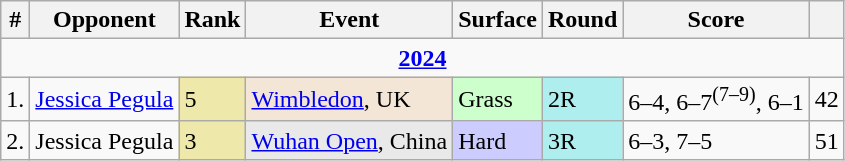<table class="wikitable sortable">
<tr>
<th>#</th>
<th>Opponent</th>
<th>Rank</th>
<th>Event</th>
<th>Surface</th>
<th>Round</th>
<th class="unsortable">Score</th>
<th></th>
</tr>
<tr>
<td colspan="8" align=center><strong><a href='#'>2024</a></strong></td>
</tr>
<tr>
<td>1.</td>
<td> <a href='#'>Jessica Pegula</a></td>
<td bgcolor=eee8aa>5</td>
<td bgcolor=f3e6d7><a href='#'>Wimbledon</a>, UK</td>
<td bgcolor=ccffcc>Grass</td>
<td bgcolor=afeeee>2R</td>
<td>6–4, 6–7<sup>(7–9)</sup>, 6–1</td>
<td>42</td>
</tr>
<tr>
<td>2.</td>
<td> Jessica Pegula</td>
<td bgcolor=eee8aa>3</td>
<td bgcolor=e9e9e9><a href='#'>Wuhan Open</a>, China</td>
<td bgcolor=ccccff>Hard</td>
<td bgcolor=afeeee>3R</td>
<td>6–3, 7–5</td>
<td>51</td>
</tr>
</table>
